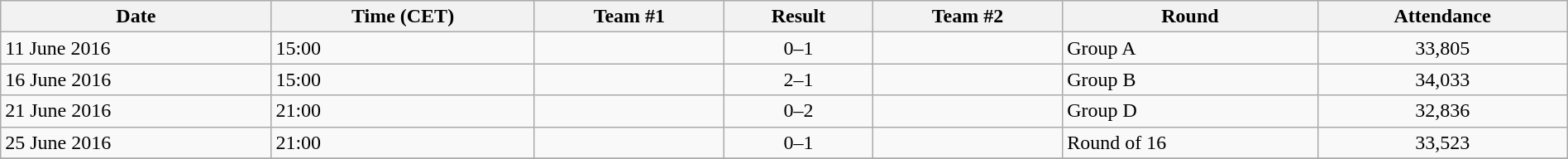<table class="wikitable" style="text-align: left;" width="100%">
<tr>
<th>Date</th>
<th>Time (CET)</th>
<th>Team #1</th>
<th>Result</th>
<th>Team #2</th>
<th>Round</th>
<th>Attendance</th>
</tr>
<tr>
<td>11 June 2016</td>
<td>15:00</td>
<td></td>
<td style="text-align:center;">0–1</td>
<td></td>
<td>Group A</td>
<td style="text-align:center;">33,805</td>
</tr>
<tr>
<td>16 June 2016</td>
<td>15:00</td>
<td></td>
<td style="text-align:center;">2–1</td>
<td></td>
<td>Group B</td>
<td style="text-align:center;">34,033</td>
</tr>
<tr>
<td>21 June 2016</td>
<td>21:00</td>
<td></td>
<td style="text-align:center;">0–2</td>
<td></td>
<td>Group D</td>
<td style="text-align:center;">32,836</td>
</tr>
<tr>
<td>25 June 2016</td>
<td>21:00</td>
<td></td>
<td style="text-align:center;">0–1</td>
<td></td>
<td>Round of 16</td>
<td style="text-align:center;">33,523</td>
</tr>
<tr>
</tr>
</table>
